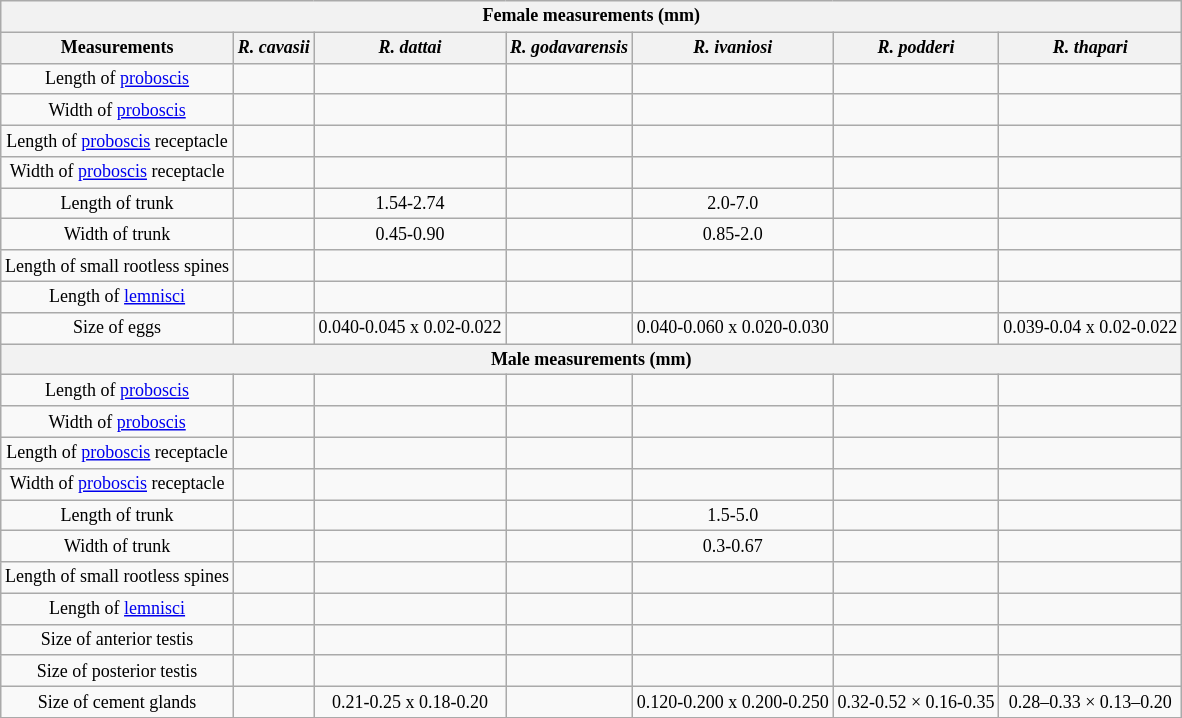<table class="wikitable" style="text-align: center; font-size: 75%;">
<tr>
<th colspan="7">Female measurements (mm)</th>
</tr>
<tr>
<th>Measurements</th>
<th><em>R. cavasii</em></th>
<th><em>R. dattai</em></th>
<th><em>R. godavarensis</em></th>
<th><em>R. ivaniosi</em></th>
<th><em>R. podderi </em></th>
<th><em>R. thapari</em></th>
</tr>
<tr>
<td>Length of <a href='#'>proboscis</a></td>
<td></td>
<td></td>
<td></td>
<td></td>
<td></td>
<td></td>
</tr>
<tr>
<td>Width of <a href='#'>proboscis</a></td>
<td></td>
<td></td>
<td></td>
<td></td>
<td></td>
<td></td>
</tr>
<tr>
<td>Length of <a href='#'>proboscis</a> receptacle</td>
<td></td>
<td></td>
<td></td>
<td></td>
<td></td>
<td></td>
</tr>
<tr>
<td>Width of <a href='#'>proboscis</a> receptacle</td>
<td></td>
<td></td>
<td></td>
<td></td>
<td></td>
<td></td>
</tr>
<tr>
<td>Length of trunk</td>
<td></td>
<td>1.54-2.74</td>
<td></td>
<td>2.0-7.0</td>
<td></td>
<td></td>
</tr>
<tr>
<td>Width of trunk</td>
<td></td>
<td>0.45-0.90</td>
<td></td>
<td>0.85-2.0</td>
<td></td>
<td></td>
</tr>
<tr>
<td>Length of small rootless spines</td>
<td></td>
<td></td>
<td></td>
<td></td>
<td></td>
<td></td>
</tr>
<tr>
<td>Length of <a href='#'>lemnisci</a></td>
<td></td>
<td></td>
<td></td>
<td></td>
<td></td>
<td></td>
</tr>
<tr>
<td>Size of eggs</td>
<td></td>
<td>0.040-0.045 x 0.02-0.022</td>
<td></td>
<td>0.040-0.060 x 0.020-0.030</td>
<td></td>
<td>0.039-0.04 x 0.02-0.022</td>
</tr>
<tr>
<th colspan="7">Male measurements (mm)</th>
</tr>
<tr>
<td>Length of <a href='#'>proboscis</a></td>
<td></td>
<td></td>
<td></td>
<td></td>
<td></td>
<td></td>
</tr>
<tr>
<td>Width of <a href='#'>proboscis</a></td>
<td></td>
<td></td>
<td></td>
<td></td>
<td></td>
<td></td>
</tr>
<tr>
<td>Length of <a href='#'>proboscis</a> receptacle</td>
<td></td>
<td></td>
<td></td>
<td></td>
<td></td>
<td></td>
</tr>
<tr>
<td>Width of <a href='#'>proboscis</a> receptacle</td>
<td></td>
<td></td>
<td></td>
<td></td>
<td></td>
<td></td>
</tr>
<tr>
<td>Length of trunk</td>
<td></td>
<td></td>
<td></td>
<td>1.5-5.0</td>
<td></td>
<td></td>
</tr>
<tr>
<td>Width of trunk</td>
<td></td>
<td></td>
<td></td>
<td>0.3-0.67</td>
<td></td>
<td></td>
</tr>
<tr>
<td>Length of small rootless spines</td>
<td></td>
<td></td>
<td></td>
<td></td>
<td></td>
<td></td>
</tr>
<tr>
<td>Length of <a href='#'>lemnisci</a></td>
<td></td>
<td></td>
<td></td>
<td></td>
<td></td>
<td></td>
</tr>
<tr>
<td>Size of anterior testis</td>
<td></td>
<td></td>
<td></td>
<td></td>
<td></td>
<td></td>
</tr>
<tr>
<td>Size of posterior testis</td>
<td></td>
<td></td>
<td></td>
<td></td>
<td></td>
<td></td>
</tr>
<tr>
<td>Size of cement glands</td>
<td></td>
<td>0.21-0.25 x 0.18-0.20</td>
<td></td>
<td>0.120-0.200 x 0.200-0.250</td>
<td>0.32-0.52 × 0.16-0.35</td>
<td>0.28–0.33 × 0.13–0.20</td>
</tr>
<tr>
</tr>
</table>
